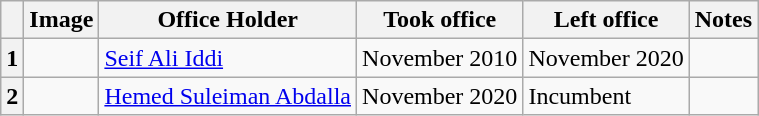<table class="wikitable">
<tr>
<th></th>
<th>Image</th>
<th>Office Holder</th>
<th>Took office</th>
<th>Left office</th>
<th>Notes</th>
</tr>
<tr>
<th><strong>1</strong></th>
<td></td>
<td><a href='#'>Seif Ali Iddi</a></td>
<td>November 2010</td>
<td>November 2020</td>
<td></td>
</tr>
<tr>
<th><strong>2</strong></th>
<td></td>
<td><a href='#'>Hemed Suleiman Abdalla</a></td>
<td>November 2020</td>
<td>Incumbent</td>
<td></td>
</tr>
</table>
